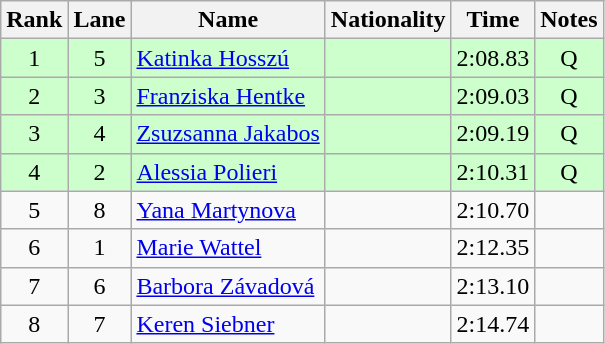<table class="wikitable sortable" style="text-align:center">
<tr>
<th>Rank</th>
<th>Lane</th>
<th>Name</th>
<th>Nationality</th>
<th>Time</th>
<th>Notes</th>
</tr>
<tr bgcolor=ccffcc>
<td>1</td>
<td>5</td>
<td align=left><a href='#'>Katinka Hosszú</a></td>
<td align=left></td>
<td>2:08.83</td>
<td>Q</td>
</tr>
<tr bgcolor=ccffcc>
<td>2</td>
<td>3</td>
<td align=left><a href='#'>Franziska Hentke</a></td>
<td align=left></td>
<td>2:09.03</td>
<td>Q</td>
</tr>
<tr bgcolor=ccffcc>
<td>3</td>
<td>4</td>
<td align=left><a href='#'>Zsuzsanna Jakabos</a></td>
<td align=left></td>
<td>2:09.19</td>
<td>Q</td>
</tr>
<tr bgcolor=ccffcc>
<td>4</td>
<td>2</td>
<td align=left><a href='#'>Alessia Polieri</a></td>
<td align=left></td>
<td>2:10.31</td>
<td>Q</td>
</tr>
<tr>
<td>5</td>
<td>8</td>
<td align=left><a href='#'>Yana Martynova</a></td>
<td align=left></td>
<td>2:10.70</td>
<td></td>
</tr>
<tr>
<td>6</td>
<td>1</td>
<td align=left><a href='#'>Marie Wattel</a></td>
<td align=left></td>
<td>2:12.35</td>
<td></td>
</tr>
<tr>
<td>7</td>
<td>6</td>
<td align=left><a href='#'>Barbora Závadová</a></td>
<td align=left></td>
<td>2:13.10</td>
<td></td>
</tr>
<tr>
<td>8</td>
<td>7</td>
<td align=left><a href='#'>Keren Siebner</a></td>
<td align=left></td>
<td>2:14.74</td>
<td></td>
</tr>
</table>
